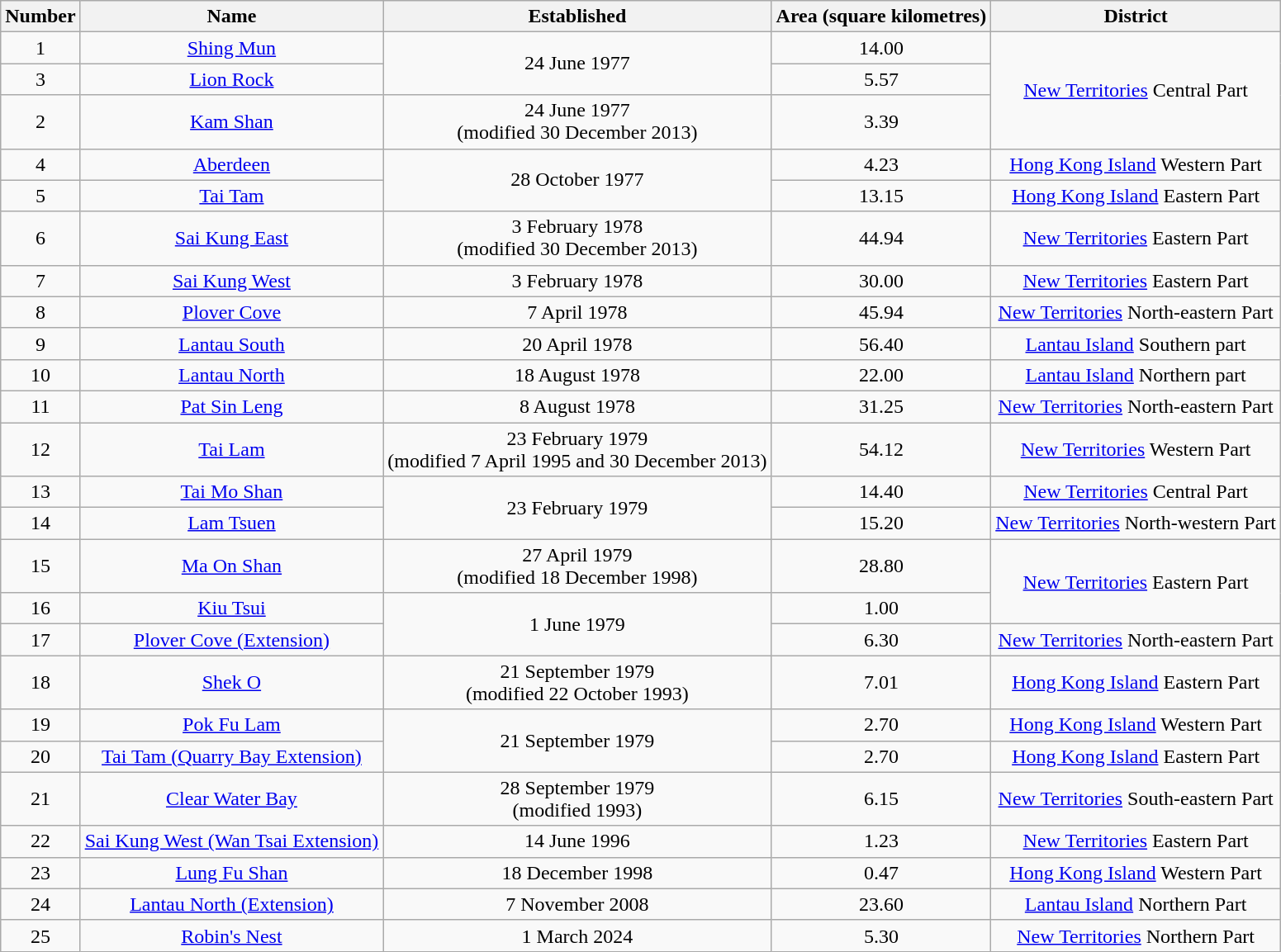<table class="wikitable sortable wikitable">
<tr align=center>
<th>Number</th>
<th>Name</th>
<th>Established</th>
<th>Area (square kilometres)</th>
<th>District</th>
</tr>
<tr align=center>
<td>1</td>
<td><a href='#'>Shing Mun</a></td>
<td rowspan="2">24 June 1977</td>
<td>14.00</td>
<td rowspan="3"><a href='#'>New Territories</a> Central Part</td>
</tr>
<tr align="center">
<td>3</td>
<td><a href='#'>Lion Rock</a></td>
<td>5.57</td>
</tr>
<tr align="center">
<td>2</td>
<td><a href='#'>Kam Shan</a></td>
<td>24 June 1977<br>(modified 30 December 2013)</td>
<td>3.39</td>
</tr>
<tr align=center>
<td>4</td>
<td><a href='#'>Aberdeen</a></td>
<td rowspan="2">28 October 1977</td>
<td>4.23</td>
<td><a href='#'>Hong Kong Island</a> Western Part</td>
</tr>
<tr align=center>
<td>5</td>
<td><a href='#'>Tai Tam</a></td>
<td>13.15</td>
<td><a href='#'>Hong Kong Island</a> Eastern Part</td>
</tr>
<tr align=center>
<td>6</td>
<td><a href='#'>Sai Kung East</a></td>
<td>3 February 1978<br>(modified 30 December 2013)</td>
<td>44.94</td>
<td><a href='#'>New Territories</a> Eastern Part</td>
</tr>
<tr align=center>
<td>7</td>
<td><a href='#'>Sai Kung West</a></td>
<td>3 February 1978</td>
<td>30.00</td>
<td><a href='#'>New Territories</a> Eastern Part</td>
</tr>
<tr align=center>
<td>8</td>
<td><a href='#'>Plover Cove</a></td>
<td>7 April 1978</td>
<td>45.94</td>
<td><a href='#'>New Territories</a> North-eastern Part</td>
</tr>
<tr align=center>
<td>9</td>
<td><a href='#'>Lantau South</a></td>
<td>20 April 1978</td>
<td>56.40</td>
<td><a href='#'>Lantau Island</a> Southern part</td>
</tr>
<tr align=center>
<td>10</td>
<td><a href='#'>Lantau North</a></td>
<td>18 August 1978</td>
<td>22.00</td>
<td><a href='#'>Lantau Island</a> Northern part</td>
</tr>
<tr align=center>
<td>11</td>
<td><a href='#'>Pat Sin Leng</a></td>
<td>8 August 1978</td>
<td>31.25</td>
<td><a href='#'>New Territories</a> North-eastern Part</td>
</tr>
<tr align=center>
<td>12</td>
<td><a href='#'>Tai Lam</a></td>
<td>23 February 1979<br>(modified 7 April 1995 and 30 December 2013)</td>
<td>54.12</td>
<td><a href='#'>New Territories</a> Western Part</td>
</tr>
<tr align=center>
<td>13</td>
<td><a href='#'>Tai Mo Shan</a></td>
<td rowspan="2">23 February 1979</td>
<td>14.40</td>
<td><a href='#'>New Territories</a> Central Part</td>
</tr>
<tr align=center>
<td>14</td>
<td><a href='#'>Lam Tsuen</a></td>
<td>15.20</td>
<td><a href='#'>New Territories</a> North-western Part</td>
</tr>
<tr align=center>
<td>15</td>
<td><a href='#'>Ma On Shan</a></td>
<td>27 April 1979<br>(modified 18 December 1998)</td>
<td>28.80</td>
<td rowspan="2"><a href='#'>New Territories</a> Eastern Part</td>
</tr>
<tr align=center>
<td>16</td>
<td><a href='#'>Kiu Tsui</a></td>
<td rowspan="2">1 June 1979</td>
<td>1.00</td>
</tr>
<tr align=center>
<td>17</td>
<td><a href='#'>Plover Cove (Extension)</a></td>
<td>6.30</td>
<td><a href='#'>New Territories</a> North-eastern Part</td>
</tr>
<tr align=center>
<td>18</td>
<td><a href='#'>Shek O</a></td>
<td>21 September 1979<br>(modified 22 October 1993)</td>
<td>7.01</td>
<td><a href='#'>Hong Kong Island</a> Eastern Part</td>
</tr>
<tr align=center>
<td>19</td>
<td><a href='#'>Pok Fu Lam</a></td>
<td rowspan="2">21 September 1979</td>
<td>2.70</td>
<td><a href='#'>Hong Kong Island</a> Western Part</td>
</tr>
<tr align=center>
<td>20</td>
<td><a href='#'>Tai Tam (Quarry Bay Extension)</a></td>
<td>2.70</td>
<td><a href='#'>Hong Kong Island</a> Eastern Part</td>
</tr>
<tr align=center>
<td>21</td>
<td><a href='#'>Clear Water Bay</a></td>
<td>28 September 1979<br>(modified 1993)</td>
<td>6.15</td>
<td><a href='#'>New Territories</a> South-eastern Part</td>
</tr>
<tr align=center>
<td>22</td>
<td><a href='#'>Sai Kung West (Wan Tsai Extension)</a></td>
<td>14 June 1996</td>
<td>1.23</td>
<td><a href='#'>New Territories</a> Eastern Part</td>
</tr>
<tr align=center>
<td>23</td>
<td><a href='#'>Lung Fu Shan</a></td>
<td>18 December 1998</td>
<td>0.47</td>
<td><a href='#'>Hong Kong Island</a> Western Part</td>
</tr>
<tr align=center>
<td>24</td>
<td><a href='#'>Lantau North (Extension)</a></td>
<td>7 November 2008</td>
<td>23.60</td>
<td><a href='#'>Lantau Island</a> Northern Part</td>
</tr>
<tr align=center>
<td>25</td>
<td><a href='#'>Robin's Nest</a></td>
<td>1 March 2024</td>
<td>5.30</td>
<td><a href='#'>New Territories</a> Northern Part</td>
</tr>
</table>
